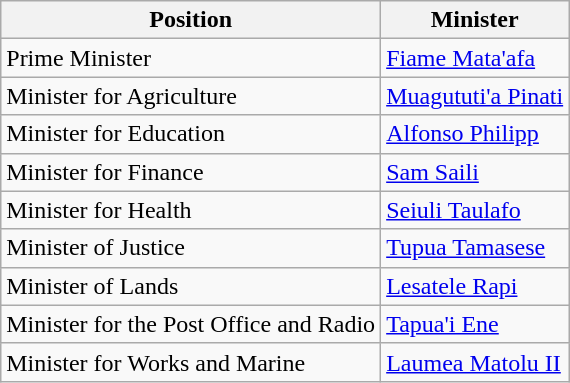<table class=wikitable>
<tr>
<th>Position</th>
<th>Minister</th>
</tr>
<tr>
<td>Prime Minister</td>
<td><a href='#'>Fiame Mata'afa</a></td>
</tr>
<tr>
<td>Minister for Agriculture</td>
<td><a href='#'>Muagututi'a Pinati</a></td>
</tr>
<tr>
<td>Minister for Education</td>
<td><a href='#'>Alfonso Philipp</a></td>
</tr>
<tr>
<td>Minister for Finance</td>
<td><a href='#'>Sam Saili</a></td>
</tr>
<tr>
<td>Minister for Health</td>
<td><a href='#'>Seiuli Taulafo</a></td>
</tr>
<tr>
<td>Minister of Justice</td>
<td><a href='#'>Tupua Tamasese</a></td>
</tr>
<tr>
<td>Minister of Lands</td>
<td><a href='#'>Lesatele Rapi</a></td>
</tr>
<tr>
<td>Minister for the Post Office and Radio</td>
<td><a href='#'>Tapua'i Ene</a></td>
</tr>
<tr>
<td>Minister for Works and Marine</td>
<td><a href='#'>Laumea Matolu II</a></td>
</tr>
</table>
